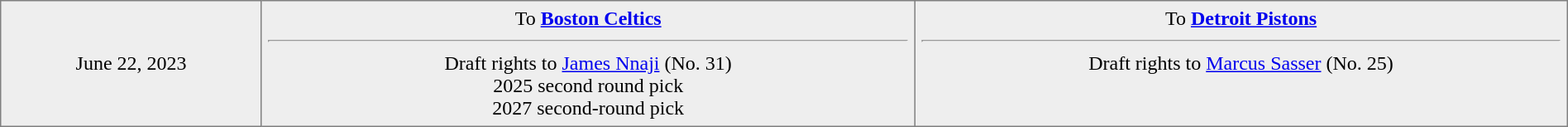<table border="1" style="border-collapse:collapse; text-align:center; width:100%;" cellpadding="5">
<tr bgcolor="eeeeee">
<td style="width:12%">June 22, 2023</td>
<td style="width:30%" valign="top">To <strong><a href='#'>Boston Celtics</a></strong><hr>Draft rights to <a href='#'>James Nnaji</a> (No. 31)<br>2025 second round pick<br>2027 second-round pick</td>
<td style="width:30%" valign="top">To <strong><a href='#'>Detroit Pistons</a></strong><hr>Draft rights to <a href='#'>Marcus Sasser</a> (No. 25)</td>
</tr>
</table>
